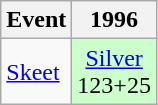<table class="wikitable" style="text-align: center">
<tr>
<th>Event</th>
<th>1996</th>
</tr>
<tr>
<td align=left><a href='#'>Skeet</a></td>
<td style="background: #ccffcc"> <a href='#'>Silver</a><br>123+25</td>
</tr>
</table>
